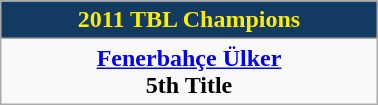<table class="wikitable" style="margin: 0 auto; width: 20%;">
<tr>
<th style="background:#133A61 ; color:#FFED00">2011 TBL Champions</th>
</tr>
<tr>
<td align=center><strong><a href='#'>Fenerbahçe Ülker</a></strong><br><strong>5th Title</strong> <br></td>
</tr>
</table>
